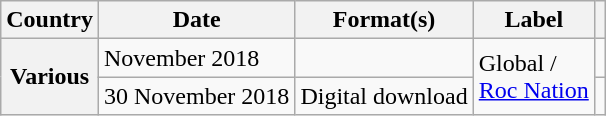<table class="wikitable plainrowheaders">
<tr>
<th scope="col">Country</th>
<th scope="col">Date</th>
<th scope="col">Format(s)</th>
<th scope="col">Label</th>
<th scope="col"></th>
</tr>
<tr>
<th scope="row" rowspan="2">Various</th>
<td>November 2018</td>
<td></td>
<td rowspan="2">Global /<br><a href='#'>Roc Nation</a></td>
<td></td>
</tr>
<tr>
<td>30 November 2018</td>
<td>Digital download</td>
<td></td>
</tr>
</table>
